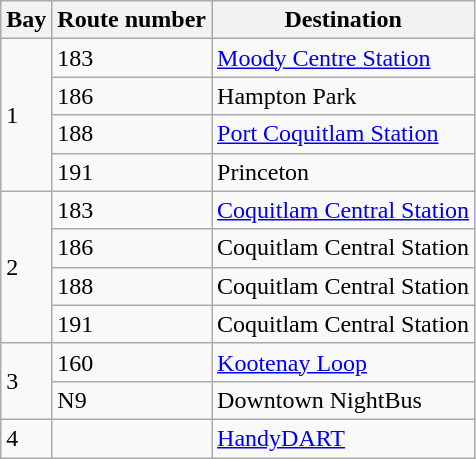<table class="wikitable">
<tr>
<th>Bay</th>
<th>Route number</th>
<th>Destination</th>
</tr>
<tr>
<td rowspan="4">1</td>
<td>183</td>
<td><a href='#'>Moody Centre Station</a></td>
</tr>
<tr>
<td>186</td>
<td>Hampton Park</td>
</tr>
<tr>
<td>188</td>
<td><a href='#'>Port Coquitlam Station</a></td>
</tr>
<tr>
<td>191</td>
<td>Princeton</td>
</tr>
<tr>
<td rowspan="4">2</td>
<td>183</td>
<td><a href='#'>Coquitlam Central Station</a></td>
</tr>
<tr>
<td>186</td>
<td>Coquitlam Central Station</td>
</tr>
<tr>
<td>188</td>
<td>Coquitlam Central Station</td>
</tr>
<tr>
<td>191</td>
<td>Coquitlam Central Station</td>
</tr>
<tr>
<td rowspan="2">3</td>
<td>160</td>
<td><a href='#'>Kootenay Loop</a></td>
</tr>
<tr>
<td>N9</td>
<td>Downtown NightBus</td>
</tr>
<tr>
<td>4</td>
<td></td>
<td><a href='#'>HandyDART</a></td>
</tr>
</table>
